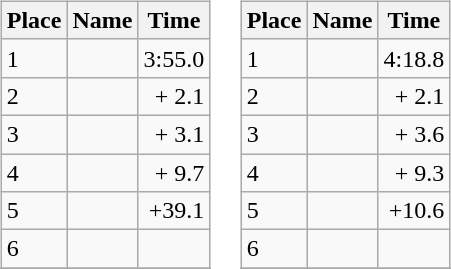<table border="0">
<tr>
<td valign="top"><br><table class="wikitable">
<tr>
<th>Place</th>
<th>Name</th>
<th>Time</th>
</tr>
<tr>
<td>1</td>
<td></td>
<td align="right">3:55.0</td>
</tr>
<tr>
<td>2</td>
<td></td>
<td align="right">+ 2.1</td>
</tr>
<tr>
<td>3</td>
<td></td>
<td align="right">+ 3.1</td>
</tr>
<tr>
<td>4</td>
<td></td>
<td align="right">+ 9.7</td>
</tr>
<tr>
<td>5</td>
<td></td>
<td align="right">+39.1</td>
</tr>
<tr>
<td>6</td>
<td></td>
<td align="right"></td>
</tr>
<tr>
</tr>
</table>
</td>
<td valign="top"><br><table class="wikitable">
<tr>
<th>Place</th>
<th>Name</th>
<th>Time</th>
</tr>
<tr>
<td>1</td>
<td></td>
<td align="right">4:18.8</td>
</tr>
<tr>
<td>2</td>
<td></td>
<td align="right">+ 2.1</td>
</tr>
<tr>
<td>3</td>
<td></td>
<td align="right">+ 3.6</td>
</tr>
<tr>
<td>4</td>
<td></td>
<td align="right">+ 9.3</td>
</tr>
<tr>
<td>5</td>
<td></td>
<td align="right">+10.6</td>
</tr>
<tr>
<td>6</td>
<td></td>
<td align="right"></td>
</tr>
<tr>
</tr>
</table>
</td>
</tr>
</table>
